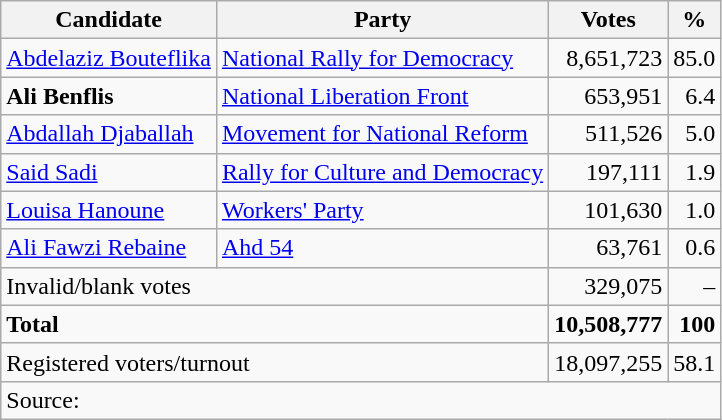<table class=wikitable style=text-align:right>
<tr>
<th>Candidate</th>
<th>Party</th>
<th>Votes</th>
<th>%</th>
</tr>
<tr>
<td align=left><a href='#'>Abdelaziz Bouteflika</a></td>
<td align=left><a href='#'>National Rally for Democracy</a></td>
<td>8,651,723</td>
<td>85.0</td>
</tr>
<tr>
<td align=left><strong>Ali Benflis</strong></td>
<td align=left><a href='#'>National Liberation Front</a></td>
<td>653,951</td>
<td>6.4</td>
</tr>
<tr>
<td align=left><a href='#'>Abdallah Djaballah</a></td>
<td align=left><a href='#'>Movement for National Reform</a></td>
<td>511,526</td>
<td>5.0</td>
</tr>
<tr>
<td align=left><a href='#'>Said Sadi</a></td>
<td align=left><a href='#'>Rally for Culture and Democracy</a></td>
<td>197,111</td>
<td>1.9</td>
</tr>
<tr>
<td align=left><a href='#'>Louisa Hanoune</a></td>
<td align=left><a href='#'>Workers' Party</a></td>
<td>101,630</td>
<td>1.0</td>
</tr>
<tr>
<td align=left><a href='#'>Ali Fawzi Rebaine</a></td>
<td align=left><a href='#'>Ahd 54</a></td>
<td>63,761</td>
<td>0.6</td>
</tr>
<tr>
<td align=left colspan=2>Invalid/blank votes</td>
<td>329,075</td>
<td>–</td>
</tr>
<tr>
<td align=left colspan=2><strong>Total</strong></td>
<td><strong>10,508,777</strong></td>
<td><strong>100</strong></td>
</tr>
<tr>
<td align=left colspan=2>Registered voters/turnout</td>
<td>18,097,255</td>
<td>58.1</td>
</tr>
<tr>
<td align=left colspan=4>Source: </td>
</tr>
</table>
